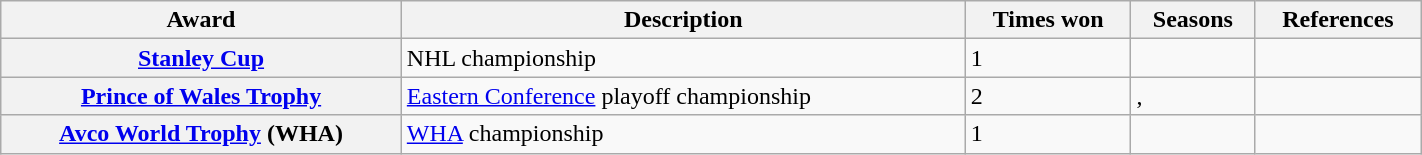<table class="wikitable" width="75%">
<tr>
<th scope="col">Award</th>
<th scope="col">Description</th>
<th scope="col">Times won</th>
<th scope="col">Seasons</th>
<th scope="col">References</th>
</tr>
<tr>
<th scope="row"><a href='#'>Stanley Cup</a></th>
<td>NHL championship</td>
<td>1</td>
<td></td>
<td></td>
</tr>
<tr>
<th scope="row"><a href='#'>Prince of Wales Trophy</a></th>
<td><a href='#'>Eastern Conference</a> playoff championship</td>
<td>2</td>
<td>, </td>
<td></td>
</tr>
<tr>
<th><a href='#'>Avco World Trophy</a> (WHA)</th>
<td><a href='#'>WHA</a> championship</td>
<td>1</td>
<td></td>
<td></td>
</tr>
</table>
